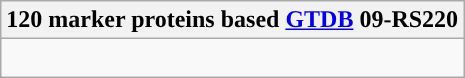<table class="wikitable">
<tr>
<th colspan=1>120 marker proteins based <a href='#'>GTDB</a> 09-RS220</th>
</tr>
<tr>
<td style="vertical-align:top"><br></td>
</tr>
</table>
